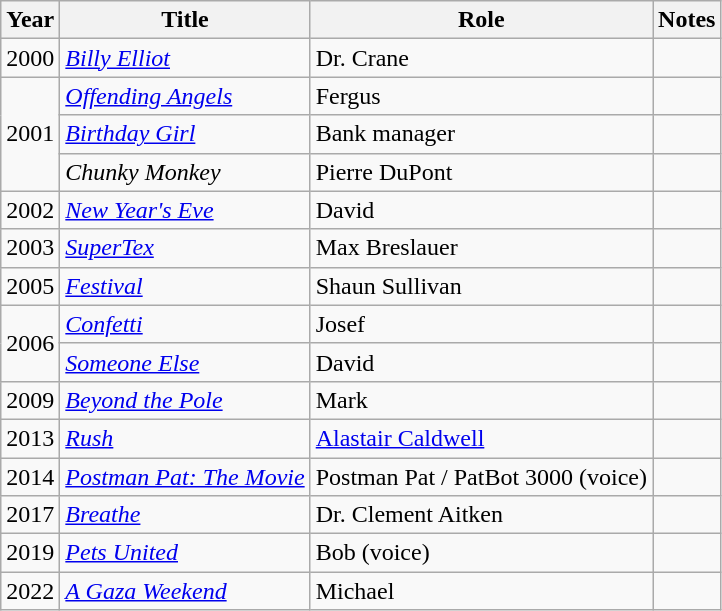<table class="wikitable sortable">
<tr>
<th>Year</th>
<th>Title</th>
<th>Role</th>
<th>Notes</th>
</tr>
<tr>
<td>2000</td>
<td><em><a href='#'>Billy Elliot</a></em></td>
<td>Dr. Crane</td>
<td></td>
</tr>
<tr>
<td rowspan="3">2001</td>
<td><em><a href='#'>Offending Angels</a></em></td>
<td>Fergus</td>
<td></td>
</tr>
<tr>
<td><em><a href='#'>Birthday Girl</a></em></td>
<td>Bank manager</td>
<td></td>
</tr>
<tr>
<td><em>Chunky Monkey</em></td>
<td>Pierre DuPont</td>
<td></td>
</tr>
<tr>
<td>2002</td>
<td><em><a href='#'>New Year's Eve</a></em></td>
<td>David</td>
<td></td>
</tr>
<tr>
<td>2003</td>
<td><em><a href='#'>SuperTex</a></em></td>
<td>Max Breslauer</td>
<td></td>
</tr>
<tr>
<td>2005</td>
<td><em><a href='#'>Festival</a></em></td>
<td>Shaun Sullivan</td>
<td></td>
</tr>
<tr>
<td rowspan="2">2006</td>
<td><em><a href='#'>Confetti</a></em></td>
<td>Josef</td>
<td></td>
</tr>
<tr>
<td><em><a href='#'>Someone Else</a></em></td>
<td>David</td>
<td></td>
</tr>
<tr>
<td>2009</td>
<td><em><a href='#'>Beyond the Pole</a></em></td>
<td>Mark</td>
<td></td>
</tr>
<tr>
<td>2013</td>
<td><em><a href='#'>Rush</a></em></td>
<td><a href='#'>Alastair Caldwell</a></td>
<td></td>
</tr>
<tr>
<td>2014</td>
<td><em><a href='#'>Postman Pat: The Movie</a></em></td>
<td>Postman Pat / PatBot 3000 (voice)</td>
<td></td>
</tr>
<tr>
<td>2017</td>
<td><em><a href='#'>Breathe</a></em></td>
<td>Dr. Clement Aitken</td>
<td></td>
</tr>
<tr>
<td>2019</td>
<td><em><a href='#'>Pets United</a></em></td>
<td>Bob (voice)</td>
<td></td>
</tr>
<tr>
<td>2022</td>
<td><em><a href='#'>A Gaza Weekend</a></em></td>
<td>Michael</td>
<td></td>
</tr>
</table>
